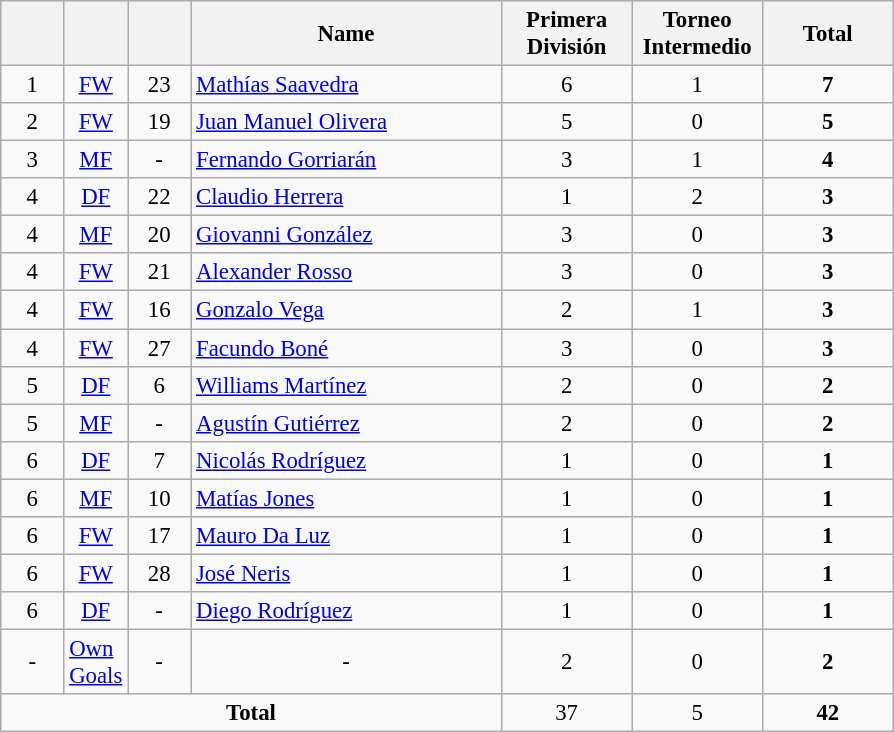<table class="wikitable sortable" style="font-size: 95%; text-align: center;">
<tr>
<th width=35></th>
<th width=35></th>
<th width=35></th>
<th width=200><strong>Name</strong></th>
<th width=80><strong>Primera División</strong></th>
<th width=80><strong>Torneo Intermedio</strong></th>
<th width=80><strong>Total</strong></th>
</tr>
<tr>
<td>1</td>
<td><a href='#'>FW</a></td>
<td>23</td>
<td align=left> <a href='#'>Mathías Saavedra</a></td>
<td>6</td>
<td>1</td>
<td><strong>7</strong></td>
</tr>
<tr>
<td>2</td>
<td><a href='#'>FW</a></td>
<td>19</td>
<td align=left> <a href='#'>Juan Manuel Olivera</a></td>
<td>5</td>
<td>0</td>
<td><strong>5</strong></td>
</tr>
<tr>
<td>3</td>
<td><a href='#'>MF</a></td>
<td>-</td>
<td align=left> <a href='#'>Fernando Gorriarán</a></td>
<td>3</td>
<td>1</td>
<td><strong>4</strong></td>
</tr>
<tr>
<td>4</td>
<td><a href='#'>DF</a></td>
<td>22</td>
<td align=left> <a href='#'>Claudio Herrera</a></td>
<td>1</td>
<td>2</td>
<td><strong>3</strong></td>
</tr>
<tr>
<td>4</td>
<td><a href='#'>MF</a></td>
<td>20</td>
<td align=left> <a href='#'>Giovanni González</a></td>
<td>3</td>
<td>0</td>
<td><strong>3</strong></td>
</tr>
<tr>
<td>4</td>
<td><a href='#'>FW</a></td>
<td>21</td>
<td align=left> <a href='#'>Alexander Rosso</a></td>
<td>3</td>
<td>0</td>
<td><strong>3</strong></td>
</tr>
<tr>
<td>4</td>
<td><a href='#'>FW</a></td>
<td>16</td>
<td align=left> <a href='#'>Gonzalo Vega</a></td>
<td>2</td>
<td>1</td>
<td><strong>3</strong></td>
</tr>
<tr>
<td>4</td>
<td><a href='#'>FW</a></td>
<td>27</td>
<td align=left> <a href='#'>Facundo Boné</a></td>
<td>3</td>
<td>0</td>
<td><strong>3</strong></td>
</tr>
<tr>
<td>5</td>
<td><a href='#'>DF</a></td>
<td>6</td>
<td align=left> <a href='#'>Williams Martínez</a></td>
<td>2</td>
<td>0</td>
<td><strong>2</strong></td>
</tr>
<tr>
<td>5</td>
<td><a href='#'>MF</a></td>
<td>-</td>
<td align=left> <a href='#'>Agustín Gutiérrez</a></td>
<td>2</td>
<td>0</td>
<td><strong>2</strong></td>
</tr>
<tr>
<td>6</td>
<td><a href='#'>DF</a></td>
<td>7</td>
<td align=left> <a href='#'>Nicolás Rodríguez</a></td>
<td>1</td>
<td>0</td>
<td><strong>1</strong></td>
</tr>
<tr>
<td>6</td>
<td><a href='#'>MF</a></td>
<td>10</td>
<td align=left> <a href='#'>Matías Jones</a></td>
<td>1</td>
<td>0</td>
<td><strong>1</strong></td>
</tr>
<tr>
<td>6</td>
<td><a href='#'>FW</a></td>
<td>17</td>
<td align=left> <a href='#'>Mauro Da Luz</a></td>
<td>1</td>
<td>0</td>
<td><strong>1</strong></td>
</tr>
<tr>
<td>6</td>
<td><a href='#'>FW</a></td>
<td>28</td>
<td align=left> <a href='#'>José Neris</a></td>
<td>1</td>
<td>0</td>
<td><strong>1</strong></td>
</tr>
<tr>
<td>6</td>
<td><a href='#'>DF</a></td>
<td>-</td>
<td align=left> <a href='#'>Diego Rodríguez</a></td>
<td>1</td>
<td>0</td>
<td><strong>1</strong></td>
</tr>
<tr>
<td>-</td>
<td align=left><a href='#'>Own Goals</a></td>
<td>-</td>
<td>-</td>
<td>2</td>
<td>0</td>
<td><strong>2</strong></td>
</tr>
<tr>
<td colspan=4><strong>Total</strong></td>
<td>37</td>
<td>5</td>
<td><strong>42</strong></td>
</tr>
</table>
